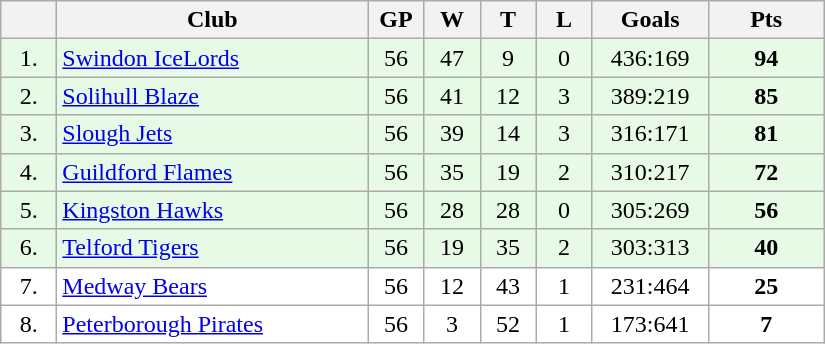<table class="wikitable">
<tr>
<th width="30"></th>
<th width="200">Club</th>
<th width="30">GP</th>
<th width="30">W</th>
<th width="30">T</th>
<th width="30">L</th>
<th width="70">Goals</th>
<th width="70">Pts</th>
</tr>
<tr bgcolor="#e6fae6" align="center">
<td>1.</td>
<td align="left"><a href='#'>Swindon IceLords</a></td>
<td>56</td>
<td>47</td>
<td>9</td>
<td>0</td>
<td>436:169</td>
<td><strong>94</strong></td>
</tr>
<tr bgcolor="#e6fae6" align="center">
<td>2.</td>
<td align="left"><a href='#'>Solihull Blaze</a></td>
<td>56</td>
<td>41</td>
<td>12</td>
<td>3</td>
<td>389:219</td>
<td><strong>85</strong></td>
</tr>
<tr bgcolor="#e6fae6" align="center">
<td>3.</td>
<td align="left"><a href='#'>Slough Jets</a></td>
<td>56</td>
<td>39</td>
<td>14</td>
<td>3</td>
<td>316:171</td>
<td><strong>81</strong></td>
</tr>
<tr bgcolor="#e6fae6" align="center">
<td>4.</td>
<td align="left"><a href='#'>Guildford Flames</a></td>
<td>56</td>
<td>35</td>
<td>19</td>
<td>2</td>
<td>310:217</td>
<td><strong>72</strong></td>
</tr>
<tr bgcolor="#e6fae6" align="center">
<td>5.</td>
<td align="left"><a href='#'>Kingston Hawks</a></td>
<td>56</td>
<td>28</td>
<td>28</td>
<td>0</td>
<td>305:269</td>
<td><strong>56</strong></td>
</tr>
<tr bgcolor="#e6fae6" align="center">
<td>6.</td>
<td align="left"><a href='#'>Telford Tigers</a></td>
<td>56</td>
<td>19</td>
<td>35</td>
<td>2</td>
<td>303:313</td>
<td><strong>40</strong></td>
</tr>
<tr bgcolor="#FFFFFF" align="center">
<td>7.</td>
<td align="left"><a href='#'>Medway Bears</a></td>
<td>56</td>
<td>12</td>
<td>43</td>
<td>1</td>
<td>231:464</td>
<td><strong>25</strong></td>
</tr>
<tr bgcolor="#FFFFFF" align="center">
<td>8.</td>
<td align="left"><a href='#'>Peterborough Pirates</a></td>
<td>56</td>
<td>3</td>
<td>52</td>
<td>1</td>
<td>173:641</td>
<td><strong>7</strong></td>
</tr>
</table>
